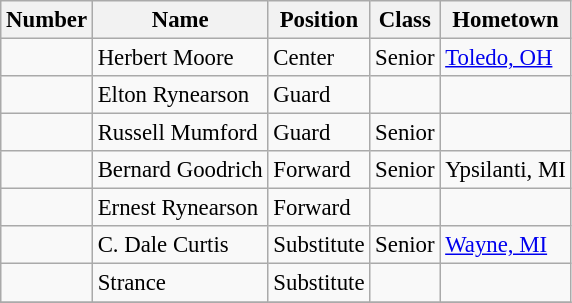<table class="wikitable" style="font-size: 95%;">
<tr>
<th>Number</th>
<th>Name</th>
<th>Position</th>
<th>Class</th>
<th>Hometown</th>
</tr>
<tr>
<td></td>
<td>Herbert Moore</td>
<td>Center</td>
<td>Senior</td>
<td><a href='#'>Toledo, OH</a></td>
</tr>
<tr>
<td></td>
<td>Elton Rynearson</td>
<td>Guard</td>
<td></td>
<td></td>
</tr>
<tr>
<td></td>
<td>Russell Mumford</td>
<td>Guard</td>
<td>Senior</td>
<td></td>
</tr>
<tr>
<td></td>
<td>Bernard Goodrich</td>
<td>Forward</td>
<td>Senior</td>
<td>Ypsilanti, MI</td>
</tr>
<tr>
<td></td>
<td>Ernest Rynearson</td>
<td>Forward</td>
<td></td>
<td></td>
</tr>
<tr>
<td></td>
<td>C. Dale Curtis</td>
<td>Substitute</td>
<td>Senior</td>
<td><a href='#'>Wayne, MI</a></td>
</tr>
<tr>
<td></td>
<td>Strance</td>
<td>Substitute</td>
<td></td>
<td></td>
</tr>
<tr>
</tr>
</table>
